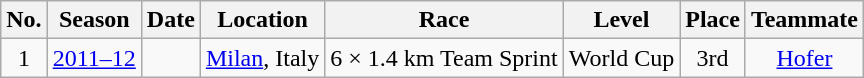<table class="wikitable sortable" style="text-align: center;">
<tr>
<th scope="col">No.</th>
<th scope="col">Season</th>
<th scope="col">Date</th>
<th scope="col">Location</th>
<th scope="col">Race</th>
<th scope="col">Level</th>
<th scope="col">Place</th>
<th scope="col">Teammate</th>
</tr>
<tr>
<td>1</td>
<td><a href='#'>2011–12</a></td>
<td style="text-align: right;"></td>
<td style="text-align: left;"> <a href='#'>Milan</a>, Italy</td>
<td>6 × 1.4 km Team Sprint</td>
<td>World Cup</td>
<td>3rd</td>
<td><a href='#'>Hofer</a></td>
</tr>
</table>
